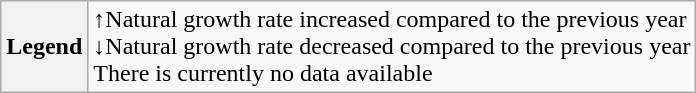<table class="wikitable">
<tr>
<th>Legend</th>
<td>↑Natural growth rate increased compared to the previous year<br>↓Natural growth rate decreased compared to the previous year<br>There is currently no data available</td>
</tr>
</table>
